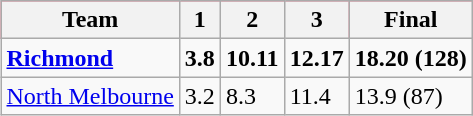<table class="wikitable" | align="right">
<tr bgcolor="#FF0033">
<th>Team</th>
<th>1</th>
<th>2</th>
<th>3</th>
<th>Final</th>
</tr>
<tr>
<td><strong><a href='#'>Richmond</a></strong></td>
<td><strong>3.8</strong></td>
<td><strong>10.11</strong></td>
<td><strong>12.17</strong></td>
<td><strong>18.20 (128)</strong></td>
</tr>
<tr>
<td><a href='#'>North Melbourne</a></td>
<td>3.2</td>
<td>8.3</td>
<td>11.4</td>
<td>13.9 (87)</td>
</tr>
</table>
